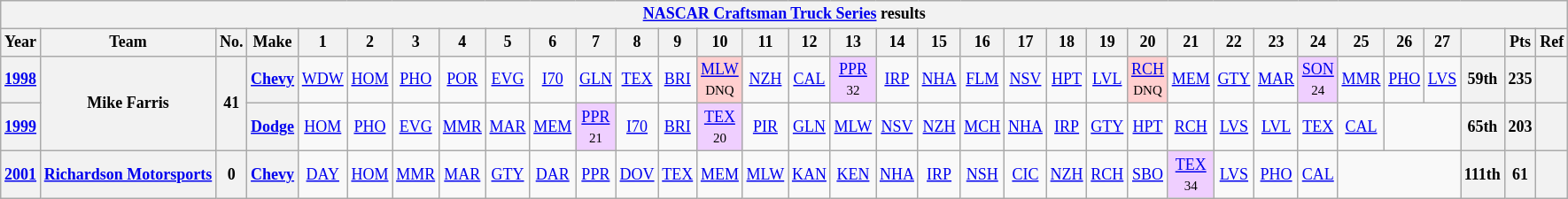<table class="wikitable"style="text-align:center; font-size:75%">
<tr>
<th colspan="34"><a href='#'>NASCAR Craftsman Truck Series</a> results</th>
</tr>
<tr>
<th>Year</th>
<th>Team</th>
<th>No.</th>
<th>Make</th>
<th>1</th>
<th>2</th>
<th>3</th>
<th>4</th>
<th>5</th>
<th>6</th>
<th>7</th>
<th>8</th>
<th>9</th>
<th>10</th>
<th>11</th>
<th>12</th>
<th>13</th>
<th>14</th>
<th>15</th>
<th>16</th>
<th>17</th>
<th>18</th>
<th>19</th>
<th>20</th>
<th>21</th>
<th>22</th>
<th>23</th>
<th>24</th>
<th>25</th>
<th>26</th>
<th>27</th>
<th></th>
<th>Pts</th>
<th>Ref</th>
</tr>
<tr>
<th><a href='#'>1998</a></th>
<th rowspan="2">Mike Farris</th>
<th rowspan="2">41</th>
<th><a href='#'>Chevy</a></th>
<td><a href='#'>WDW</a></td>
<td><a href='#'>HOM</a></td>
<td><a href='#'>PHO</a></td>
<td><a href='#'>POR</a></td>
<td><a href='#'>EVG</a></td>
<td><a href='#'>I70</a></td>
<td><a href='#'>GLN</a></td>
<td><a href='#'>TEX</a></td>
<td><a href='#'>BRI</a></td>
<td style="background:#FFCFCF;"><a href='#'>MLW</a><br><small>DNQ</small></td>
<td><a href='#'>NZH</a></td>
<td><a href='#'>CAL</a></td>
<td style="background:#EFCFFF;"><a href='#'>PPR</a><br><small>32</small></td>
<td><a href='#'>IRP</a></td>
<td><a href='#'>NHA</a></td>
<td><a href='#'>FLM</a></td>
<td><a href='#'>NSV</a></td>
<td><a href='#'>HPT</a></td>
<td><a href='#'>LVL</a></td>
<td style="background:#FFCFCF;"><a href='#'>RCH</a><br><small>DNQ</small></td>
<td><a href='#'>MEM</a></td>
<td><a href='#'>GTY</a></td>
<td><a href='#'>MAR</a></td>
<td style="background:#EFCFFF;"><a href='#'>SON</a><br><small>24</small></td>
<td><a href='#'>MMR</a></td>
<td><a href='#'>PHO</a></td>
<td><a href='#'>LVS</a></td>
<th>59th</th>
<th>235</th>
<th></th>
</tr>
<tr>
<th><a href='#'>1999</a></th>
<th><a href='#'>Dodge</a></th>
<td><a href='#'>HOM</a></td>
<td><a href='#'>PHO</a></td>
<td><a href='#'>EVG</a></td>
<td><a href='#'>MMR</a></td>
<td><a href='#'>MAR</a></td>
<td><a href='#'>MEM</a></td>
<td style="background:#EFCFFF;"><a href='#'>PPR</a><br><small>21</small></td>
<td><a href='#'>I70</a></td>
<td><a href='#'>BRI</a></td>
<td style="background:#EFCFFF;"><a href='#'>TEX</a><br><small>20</small></td>
<td><a href='#'>PIR</a></td>
<td><a href='#'>GLN</a></td>
<td><a href='#'>MLW</a></td>
<td><a href='#'>NSV</a></td>
<td><a href='#'>NZH</a></td>
<td><a href='#'>MCH</a></td>
<td><a href='#'>NHA</a></td>
<td><a href='#'>IRP</a></td>
<td><a href='#'>GTY</a></td>
<td><a href='#'>HPT</a></td>
<td><a href='#'>RCH</a></td>
<td><a href='#'>LVS</a></td>
<td><a href='#'>LVL</a></td>
<td><a href='#'>TEX</a></td>
<td><a href='#'>CAL</a></td>
<td colspan="2"></td>
<th>65th</th>
<th>203</th>
<th></th>
</tr>
<tr>
<th><a href='#'>2001</a></th>
<th><a href='#'>Richardson Motorsports</a></th>
<th>0</th>
<th><a href='#'>Chevy</a></th>
<td><a href='#'>DAY</a></td>
<td><a href='#'>HOM</a></td>
<td><a href='#'>MMR</a></td>
<td><a href='#'>MAR</a></td>
<td><a href='#'>GTY</a></td>
<td><a href='#'>DAR</a></td>
<td><a href='#'>PPR</a></td>
<td><a href='#'>DOV</a></td>
<td><a href='#'>TEX</a></td>
<td><a href='#'>MEM</a></td>
<td><a href='#'>MLW</a></td>
<td><a href='#'>KAN</a></td>
<td><a href='#'>KEN</a></td>
<td><a href='#'>NHA</a></td>
<td><a href='#'>IRP</a></td>
<td><a href='#'>NSH</a></td>
<td><a href='#'>CIC</a></td>
<td><a href='#'>NZH</a></td>
<td><a href='#'>RCH</a></td>
<td><a href='#'>SBO</a></td>
<td style="background:#EFCFFF;"><a href='#'>TEX</a><br><small>34</small></td>
<td><a href='#'>LVS</a></td>
<td><a href='#'>PHO</a></td>
<td><a href='#'>CAL</a></td>
<td colspan="3"></td>
<th>111th</th>
<th>61</th>
<th></th>
</tr>
</table>
